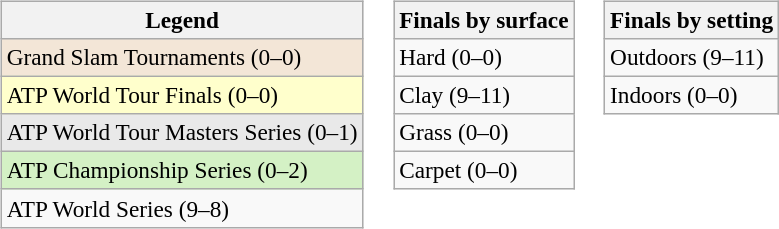<table>
<tr valign=top>
<td><br><table class=wikitable style=font-size:97%>
<tr>
<th>Legend</th>
</tr>
<tr style="background:#f3e6d7;">
<td>Grand Slam Tournaments (0–0)</td>
</tr>
<tr style="background:#ffc;">
<td>ATP World Tour Finals (0–0)</td>
</tr>
<tr style="background:#e9e9e9;">
<td>ATP World Tour Masters Series (0–1)</td>
</tr>
<tr style="background:#d4f1c5;">
<td>ATP Championship Series (0–2)</td>
</tr>
<tr>
<td>ATP World Series (9–8)</td>
</tr>
</table>
</td>
<td><br><table class=wikitable style=font-size:97%>
<tr>
<th>Finals by surface</th>
</tr>
<tr>
<td>Hard (0–0)</td>
</tr>
<tr>
<td>Clay (9–11)</td>
</tr>
<tr>
<td>Grass (0–0)</td>
</tr>
<tr>
<td>Carpet (0–0)</td>
</tr>
</table>
</td>
<td><br><table class=wikitable style=font-size:97%>
<tr>
<th>Finals by setting</th>
</tr>
<tr>
<td>Outdoors (9–11)</td>
</tr>
<tr>
<td>Indoors (0–0)</td>
</tr>
</table>
</td>
</tr>
</table>
